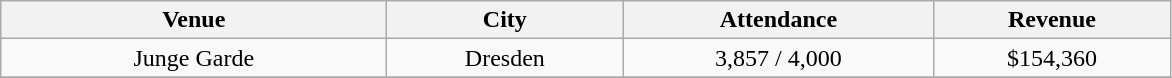<table class="wikitable" style="text-align:center">
<tr>
<th style="width:250px;">Venue</th>
<th style="width:150px;">City</th>
<th style="width:200px;">Attendance</th>
<th style="width:150px;">Revenue</th>
</tr>
<tr>
<td>Junge Garde</td>
<td>Dresden</td>
<td>3,857 / 4,000</td>
<td>$154,360</td>
</tr>
<tr>
</tr>
</table>
